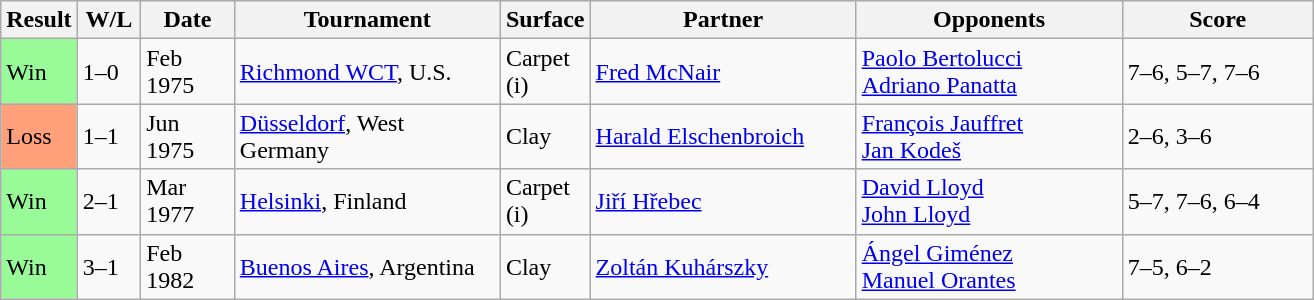<table class="sortable wikitable">
<tr>
<th>Result</th>
<th style="width:35px" class="unsortable">W/L</th>
<th style="width:55px">Date</th>
<th style="width:170px">Tournament</th>
<th style="width:50px">Surface</th>
<th style="width:170px">Partner</th>
<th style="width:170px">Opponents</th>
<th style="width:120px" class="unsortable">Score</th>
</tr>
<tr>
<td style="background:#98fb98;">Win</td>
<td>1–0</td>
<td>Feb 1975</td>
<td><a href='#'>Richmond WCT</a>, U.S.</td>
<td>Carpet (i)</td>
<td> <a href='#'>Fred McNair</a></td>
<td> <a href='#'>Paolo Bertolucci</a> <br>  <a href='#'>Adriano Panatta</a></td>
<td>7–6, 5–7, 7–6</td>
</tr>
<tr>
<td style="background:#ffa07a;">Loss</td>
<td>1–1</td>
<td>Jun 1975</td>
<td><a href='#'>Düsseldorf</a>, West Germany</td>
<td>Clay</td>
<td> <a href='#'>Harald Elschenbroich</a></td>
<td> <a href='#'>François Jauffret</a> <br>  <a href='#'>Jan Kodeš</a></td>
<td>2–6, 3–6</td>
</tr>
<tr>
<td style="background:#98fb98;">Win</td>
<td>2–1</td>
<td>Mar 1977</td>
<td><a href='#'>Helsinki</a>, Finland</td>
<td>Carpet (i)</td>
<td> <a href='#'>Jiří Hřebec</a></td>
<td> <a href='#'>David Lloyd</a> <br>  <a href='#'>John Lloyd</a></td>
<td>5–7, 7–6, 6–4</td>
</tr>
<tr>
<td style="background:#98fb98;">Win</td>
<td>3–1</td>
<td>Feb 1982</td>
<td><a href='#'>Buenos Aires</a>, Argentina</td>
<td>Clay</td>
<td> <a href='#'>Zoltán Kuhárszky</a></td>
<td> <a href='#'>Ángel Giménez</a> <br>  <a href='#'>Manuel Orantes</a></td>
<td>7–5, 6–2</td>
</tr>
</table>
